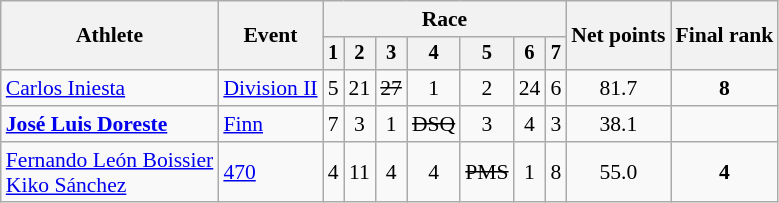<table class="wikitable" style="font-size:90%">
<tr>
<th rowspan="2">Athlete</th>
<th rowspan="2">Event</th>
<th colspan=7>Race</th>
<th rowspan=2>Net points</th>
<th rowspan=2>Final rank</th>
</tr>
<tr style="font-size:95%">
<th>1</th>
<th>2</th>
<th>3</th>
<th>4</th>
<th>5</th>
<th>6</th>
<th>7</th>
</tr>
<tr align=center>
<td align=left><a href='#'>Carlos Iniesta</a></td>
<td align=left><a href='#'>Division II</a></td>
<td>5</td>
<td>21</td>
<td><s>27</s></td>
<td>1</td>
<td>2</td>
<td>24</td>
<td>6</td>
<td>81.7</td>
<td><strong>8</strong></td>
</tr>
<tr align=center>
<td align=left><strong><a href='#'>José Luis Doreste</a></strong></td>
<td align=left><a href='#'>Finn</a></td>
<td>7</td>
<td>3</td>
<td>1</td>
<td><s>DSQ</s></td>
<td>3</td>
<td>4</td>
<td>3</td>
<td>38.1</td>
<td></td>
</tr>
<tr align=center>
<td align=left><a href='#'>Fernando León Boissier</a><br><a href='#'>Kiko Sánchez</a></td>
<td align=left><a href='#'>470</a></td>
<td>4</td>
<td>11</td>
<td>4</td>
<td>4</td>
<td><s>PMS</s></td>
<td>1</td>
<td>8</td>
<td>55.0</td>
<td><strong>4</strong></td>
</tr>
</table>
